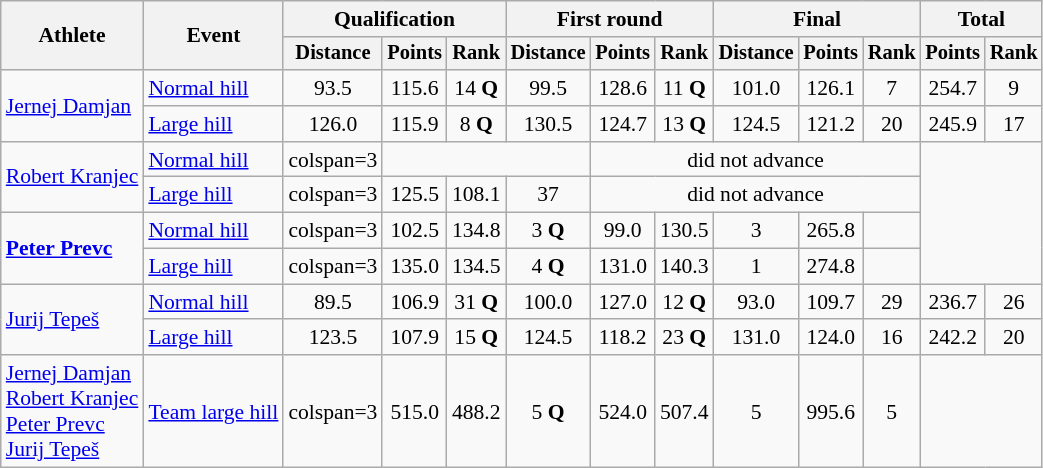<table class="wikitable" style="font-size:90%">
<tr>
<th rowspan=2>Athlete</th>
<th rowspan=2>Event</th>
<th colspan=3>Qualification</th>
<th colspan=3>First round</th>
<th colspan=3>Final</th>
<th colspan=2>Total</th>
</tr>
<tr style="font-size:95%">
<th>Distance</th>
<th>Points</th>
<th>Rank</th>
<th>Distance</th>
<th>Points</th>
<th>Rank</th>
<th>Distance</th>
<th>Points</th>
<th>Rank</th>
<th>Points</th>
<th>Rank</th>
</tr>
<tr align=center>
<td style="text-align:left;" rowspan="2"><a href='#'>Jernej Damjan</a></td>
<td align=left><a href='#'>Normal hill</a></td>
<td>93.5</td>
<td>115.6</td>
<td>14 <strong>Q</strong></td>
<td>99.5</td>
<td>128.6</td>
<td>11 <strong>Q</strong></td>
<td>101.0</td>
<td>126.1</td>
<td>7</td>
<td>254.7</td>
<td>9</td>
</tr>
<tr align=center>
<td align=left><a href='#'>Large hill</a></td>
<td>126.0</td>
<td>115.9</td>
<td>8 <strong>Q</strong></td>
<td>130.5</td>
<td>124.7</td>
<td>13 <strong>Q</strong></td>
<td>124.5</td>
<td>121.2</td>
<td>20</td>
<td>245.9</td>
<td>17</td>
</tr>
<tr align=center>
<td style="text-align:left;" rowspan="2"><a href='#'>Robert Kranjec</a></td>
<td align=left><a href='#'>Normal hill</a></td>
<td>colspan=3 </td>
<td colspan=3></td>
<td colspan=5>did not advance</td>
</tr>
<tr align=center>
<td align=left><a href='#'>Large hill</a></td>
<td>colspan=3 </td>
<td>125.5</td>
<td>108.1</td>
<td>37</td>
<td colspan=5>did not advance</td>
</tr>
<tr align=center>
<td style="text-align:left;" rowspan="2"><strong><a href='#'>Peter Prevc</a></strong></td>
<td align=left><a href='#'>Normal hill</a></td>
<td>colspan=3 </td>
<td>102.5</td>
<td>134.8</td>
<td>3 <strong>Q</strong></td>
<td>99.0</td>
<td>130.5</td>
<td>3</td>
<td>265.8</td>
<td></td>
</tr>
<tr align=center>
<td align=left><a href='#'>Large hill</a></td>
<td>colspan=3 </td>
<td>135.0</td>
<td>134.5</td>
<td>4 <strong>Q</strong></td>
<td>131.0</td>
<td>140.3</td>
<td>1</td>
<td>274.8</td>
<td></td>
</tr>
<tr align=center>
<td style="text-align:left;" rowspan="2"><a href='#'>Jurij Tepeš</a></td>
<td align=left><a href='#'>Normal hill</a></td>
<td>89.5</td>
<td>106.9</td>
<td>31 <strong>Q</strong></td>
<td>100.0</td>
<td>127.0</td>
<td>12 <strong>Q</strong></td>
<td>93.0</td>
<td>109.7</td>
<td>29</td>
<td>236.7</td>
<td>26</td>
</tr>
<tr align=center>
<td align=left><a href='#'>Large hill</a></td>
<td>123.5</td>
<td>107.9</td>
<td>15 <strong>Q</strong></td>
<td>124.5</td>
<td>118.2</td>
<td>23 <strong>Q</strong></td>
<td>131.0</td>
<td>124.0</td>
<td>16</td>
<td>242.2</td>
<td>20</td>
</tr>
<tr align=center>
<td align=left><a href='#'>Jernej Damjan</a><br><a href='#'>Robert Kranjec</a><br><a href='#'>Peter Prevc</a><br><a href='#'>Jurij Tepeš</a></td>
<td align=left><a href='#'>Team large hill</a></td>
<td>colspan=3 </td>
<td>515.0</td>
<td>488.2</td>
<td>5 <strong>Q</strong></td>
<td>524.0</td>
<td>507.4</td>
<td>5</td>
<td>995.6</td>
<td>5</td>
</tr>
</table>
